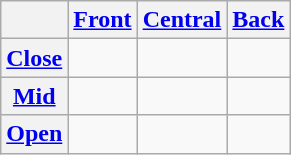<table class="wikitable">
<tr>
<th></th>
<th><a href='#'>Front</a></th>
<th><a href='#'>Central</a></th>
<th colspan="2"><a href='#'>Back</a></th>
</tr>
<tr align="center">
<th><a href='#'>Close</a></th>
<td></td>
<td></td>
<td></td>
</tr>
<tr align="center">
<th><a href='#'>Mid</a></th>
<td></td>
<td></td>
<td></td>
</tr>
<tr align="center">
<th><a href='#'>Open</a></th>
<td></td>
<td></td>
<td></td>
</tr>
</table>
